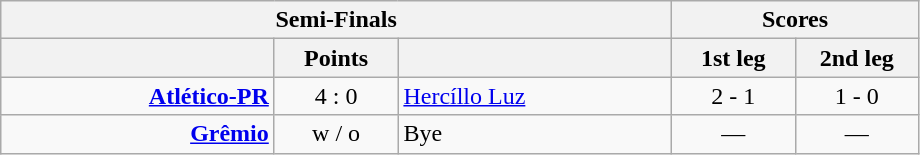<table class="wikitable" style="text-align:center;">
<tr>
<th colspan=3>Semi-Finals</th>
<th colspan=3>Scores</th>
</tr>
<tr>
<th width="175"></th>
<th width="75">Points</th>
<th width="175"></th>
<th width="75">1st leg</th>
<th width="75">2nd leg</th>
</tr>
<tr>
<td align=right><strong><a href='#'>Atlético-PR</a></strong></td>
<td>4 : 0</td>
<td align=left><a href='#'>Hercíllo Luz</a></td>
<td>2 - 1</td>
<td>1 - 0</td>
</tr>
<tr>
<td align=right><strong><a href='#'>Grêmio</a></strong></td>
<td>w / o</td>
<td align=left>Bye</td>
<td>—</td>
<td>—</td>
</tr>
</table>
